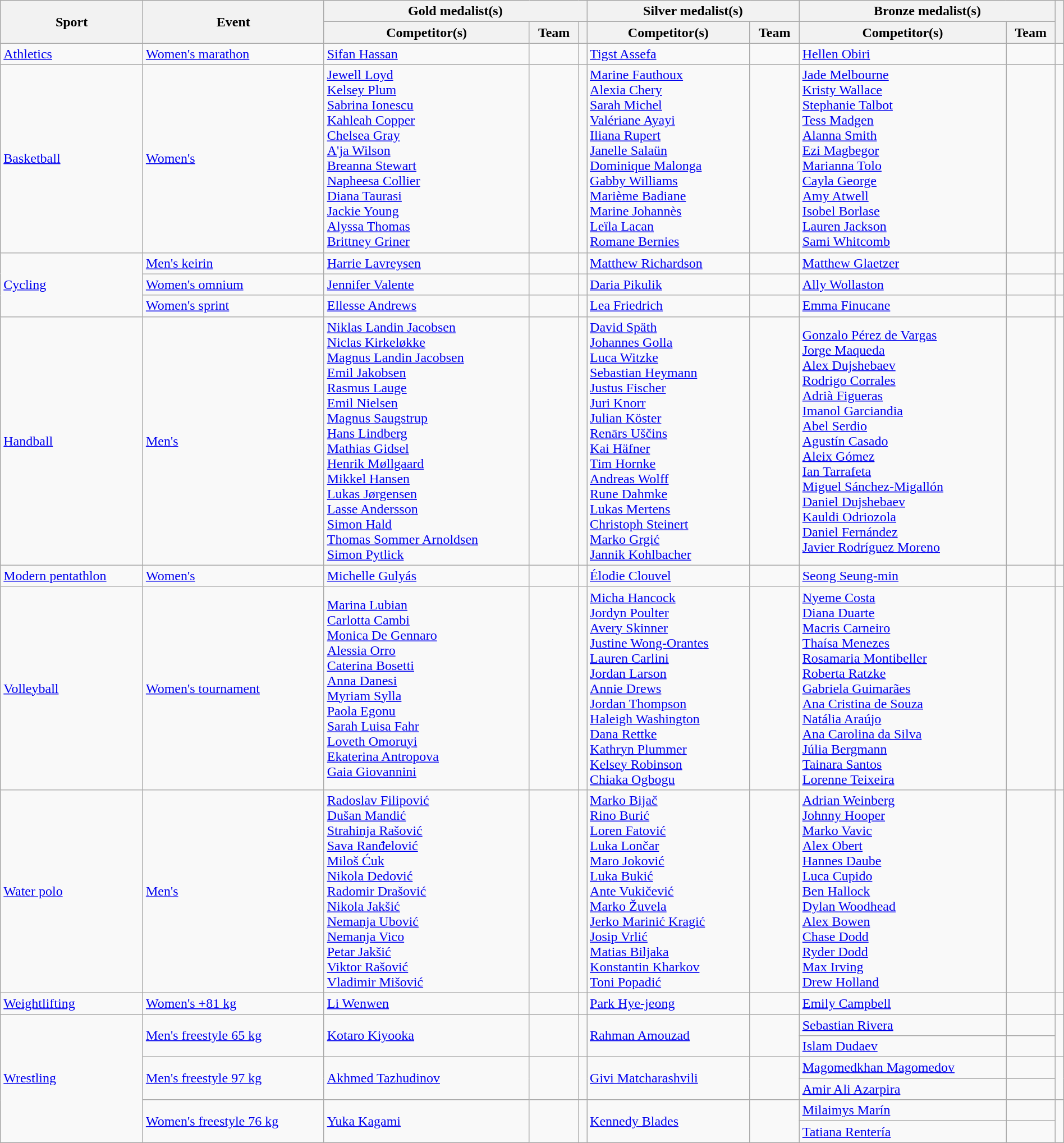<table class="wikitable" style="width:100%;">
<tr>
<th rowspan="2">Sport</th>
<th rowspan="2">Event</th>
<th colspan="3">Gold medalist(s)</th>
<th colspan="2">Silver medalist(s)</th>
<th colspan="2">Bronze medalist(s)</th>
<th rowspan="2"></th>
</tr>
<tr>
<th>Competitor(s)</th>
<th>Team</th>
<th></th>
<th>Competitor(s)</th>
<th>Team</th>
<th>Competitor(s)</th>
<th>Team</th>
</tr>
<tr>
<td><a href='#'>Athletics</a></td>
<td><a href='#'>Women's marathon</a></td>
<td><a href='#'>Sifan Hassan</a></td>
<td></td>
<td></td>
<td><a href='#'>Tigst Assefa</a></td>
<td></td>
<td><a href='#'>Hellen Obiri</a></td>
<td></td>
<td></td>
</tr>
<tr>
<td><a href='#'>Basketball</a></td>
<td><a href='#'>Women's</a></td>
<td><a href='#'>Jewell Loyd</a> <br> <a href='#'>Kelsey Plum</a> <br> <a href='#'>Sabrina Ionescu</a> <br> <a href='#'>Kahleah Copper</a> <br> <a href='#'>Chelsea Gray</a> <br> <a href='#'>A'ja Wilson</a> <br> <a href='#'>Breanna Stewart</a> <br> <a href='#'>Napheesa Collier</a> <br> <a href='#'>Diana Taurasi</a> <br> <a href='#'>Jackie Young</a> <br> <a href='#'>Alyssa Thomas</a> <br> <a href='#'>Brittney Griner</a></td>
<td></td>
<td></td>
<td><a href='#'>Marine Fauthoux</a> <br> <a href='#'>Alexia Chery</a> <br> <a href='#'>Sarah Michel</a> <br> <a href='#'>Valériane Ayayi</a> <br> <a href='#'>Iliana Rupert</a> <br> <a href='#'>Janelle Salaün</a> <br> <a href='#'>Dominique Malonga</a> <br> <a href='#'>Gabby Williams</a> <br> <a href='#'>Marième Badiane</a> <br> <a href='#'>Marine Johannès</a> <br> <a href='#'>Leïla Lacan</a> <br> <a href='#'>Romane Bernies</a></td>
<td></td>
<td><a href='#'>Jade Melbourne</a> <br> <a href='#'>Kristy Wallace</a> <br> <a href='#'>Stephanie Talbot</a> <br> <a href='#'>Tess Madgen</a> <br> <a href='#'>Alanna Smith</a> <br> <a href='#'>Ezi Magbegor</a> <br> <a href='#'>Marianna Tolo</a> <br> <a href='#'>Cayla George</a> <br> <a href='#'>Amy Atwell</a> <br> <a href='#'>Isobel Borlase</a> <br> <a href='#'>Lauren Jackson</a> <br> <a href='#'>Sami Whitcomb</a></td>
<td></td>
<td></td>
</tr>
<tr>
<td rowspan="3"><a href='#'>Cycling</a></td>
<td><a href='#'>Men's keirin</a></td>
<td><a href='#'>Harrie Lavreysen</a></td>
<td></td>
<td></td>
<td><a href='#'>Matthew Richardson</a></td>
<td></td>
<td><a href='#'>Matthew Glaetzer</a></td>
<td></td>
<td></td>
</tr>
<tr>
<td><a href='#'>Women's omnium</a></td>
<td><a href='#'>Jennifer Valente</a></td>
<td></td>
<td></td>
<td><a href='#'>Daria Pikulik</a></td>
<td></td>
<td><a href='#'>Ally Wollaston</a></td>
<td></td>
<td></td>
</tr>
<tr>
<td><a href='#'>Women's sprint</a></td>
<td><a href='#'>Ellesse Andrews</a></td>
<td></td>
<td></td>
<td><a href='#'>Lea Friedrich</a></td>
<td></td>
<td><a href='#'>Emma Finucane</a></td>
<td></td>
<td></td>
</tr>
<tr>
<td><a href='#'>Handball</a></td>
<td><a href='#'>Men's</a></td>
<td><a href='#'>Niklas Landin Jacobsen</a> <br> <a href='#'>Niclas Kirkeløkke</a> <br> <a href='#'>Magnus Landin Jacobsen</a> <br> <a href='#'>Emil Jakobsen</a> <br> <a href='#'>Rasmus Lauge</a> <br> <a href='#'>Emil Nielsen</a> <br> <a href='#'>Magnus Saugstrup</a> <br> <a href='#'>Hans Lindberg</a> <br> <a href='#'>Mathias Gidsel</a> <br> <a href='#'>Henrik Møllgaard</a> <br> <a href='#'>Mikkel Hansen</a> <br> <a href='#'>Lukas Jørgensen</a> <br> <a href='#'>Lasse Andersson</a> <br> <a href='#'>Simon Hald</a> <br> <a href='#'>Thomas Sommer Arnoldsen</a> <br> <a href='#'>Simon Pytlick</a></td>
<td></td>
<td></td>
<td><a href='#'>David Späth</a> <br> <a href='#'>Johannes Golla</a> <br> <a href='#'>Luca Witzke</a> <br> <a href='#'>Sebastian Heymann</a> <br> <a href='#'>Justus Fischer</a> <br> <a href='#'>Juri Knorr</a> <br> <a href='#'>Julian Köster</a> <br> <a href='#'>Renārs Uščins</a> <br> <a href='#'>Kai Häfner</a> <br> <a href='#'>Tim Hornke</a> <br> <a href='#'>Andreas Wolff</a> <br> <a href='#'>Rune Dahmke</a> <br> <a href='#'>Lukas Mertens</a> <br> <a href='#'>Christoph Steinert</a> <br> <a href='#'>Marko Grgić</a> <br> <a href='#'>Jannik Kohlbacher</a></td>
<td></td>
<td><a href='#'>Gonzalo Pérez de Vargas</a> <br> <a href='#'>Jorge Maqueda</a> <br> <a href='#'>Alex Dujshebaev</a> <br> <a href='#'>Rodrigo Corrales</a> <br> <a href='#'>Adrià Figueras</a> <br> <a href='#'>Imanol Garciandia</a> <br> <a href='#'>Abel Serdio</a> <br> <a href='#'>Agustín Casado</a> <br> <a href='#'>Aleix Gómez</a> <br> <a href='#'>Ian Tarrafeta</a> <br> <a href='#'>Miguel Sánchez-Migallón</a> <br> <a href='#'>Daniel Dujshebaev</a> <br> <a href='#'>Kauldi Odriozola</a> <br> <a href='#'>Daniel Fernández</a> <br> <a href='#'>Javier Rodríguez Moreno</a></td>
<td></td>
<td></td>
</tr>
<tr>
<td><a href='#'>Modern pentathlon</a></td>
<td><a href='#'>Women's</a></td>
<td><a href='#'>Michelle Gulyás</a></td>
<td></td>
<td></td>
<td><a href='#'>Élodie Clouvel</a></td>
<td></td>
<td><a href='#'>Seong Seung-min</a></td>
<td></td>
<td></td>
</tr>
<tr>
<td><a href='#'>Volleyball</a></td>
<td><a href='#'>Women's tournament</a></td>
<td><a href='#'>Marina Lubian</a> <br> <a href='#'>Carlotta Cambi</a> <br> <a href='#'>Monica De Gennaro</a> <br> <a href='#'>Alessia Orro</a> <br> <a href='#'>Caterina Bosetti</a> <br> <a href='#'>Anna Danesi</a> <br> <a href='#'>Myriam Sylla</a> <br> <a href='#'>Paola Egonu</a> <br> <a href='#'>Sarah Luisa Fahr</a> <br> <a href='#'>Loveth Omoruyi</a> <br> <a href='#'>Ekaterina Antropova</a> <br> <a href='#'>Gaia Giovannini</a></td>
<td></td>
<td></td>
<td><a href='#'>Micha Hancock</a> <br> <a href='#'>Jordyn Poulter</a> <br> <a href='#'>Avery Skinner</a> <br> <a href='#'>Justine Wong-Orantes</a> <br> <a href='#'>Lauren Carlini</a> <br> <a href='#'>Jordan Larson</a> <br> <a href='#'>Annie Drews</a> <br> <a href='#'>Jordan Thompson</a> <br> <a href='#'>Haleigh Washington</a> <br> <a href='#'>Dana Rettke</a> <br> <a href='#'>Kathryn Plummer</a> <br> <a href='#'>Kelsey Robinson</a> <br> <a href='#'>Chiaka Ogbogu</a></td>
<td></td>
<td><a href='#'>Nyeme Costa</a> <br> <a href='#'>Diana Duarte</a> <br> <a href='#'>Macris Carneiro</a> <br> <a href='#'>Thaísa Menezes</a> <br> <a href='#'>Rosamaria Montibeller</a> <br> <a href='#'>Roberta Ratzke</a> <br> <a href='#'>Gabriela Guimarães</a> <br> <a href='#'>Ana Cristina de Souza</a> <br> <a href='#'>Natália Araújo</a> <br> <a href='#'>Ana Carolina da Silva</a> <br> <a href='#'>Júlia Bergmann</a> <br> <a href='#'>Tainara Santos</a> <br> <a href='#'>Lorenne Teixeira</a></td>
<td></td>
<td></td>
</tr>
<tr>
<td><a href='#'>Water polo</a></td>
<td><a href='#'>Men's</a></td>
<td><a href='#'>Radoslav Filipović</a> <br> <a href='#'>Dušan Mandić</a> <br> <a href='#'>Strahinja Rašović</a> <br> <a href='#'>Sava Ranđelović</a> <br> <a href='#'>Miloš Ćuk</a> <br> <a href='#'>Nikola Dedović</a> <br> <a href='#'>Radomir Drašović</a> <br> <a href='#'>Nikola Jakšić</a> <br> <a href='#'>Nemanja Ubović</a> <br> <a href='#'>Nemanja Vico</a> <br> <a href='#'>Petar Jakšić</a> <br> <a href='#'>Viktor Rašović</a> <br> <a href='#'>Vladimir Mišović</a></td>
<td></td>
<td></td>
<td><a href='#'>Marko Bijač</a> <br> <a href='#'>Rino Burić</a> <br> <a href='#'>Loren Fatović</a> <br> <a href='#'>Luka Lončar</a> <br> <a href='#'>Maro Joković</a> <br> <a href='#'>Luka Bukić</a> <br> <a href='#'>Ante Vukičević</a> <br> <a href='#'>Marko Žuvela</a> <br> <a href='#'>Jerko Marinić Kragić</a> <br> <a href='#'>Josip Vrlić</a> <br> <a href='#'>Matias Biljaka</a> <br> <a href='#'>Konstantin Kharkov</a> <br> <a href='#'>Toni Popadić</a></td>
<td></td>
<td><a href='#'>Adrian Weinberg</a> <br> <a href='#'>Johnny Hooper</a> <br> <a href='#'>Marko Vavic</a> <br> <a href='#'>Alex Obert</a> <br> <a href='#'>Hannes Daube</a> <br> <a href='#'>Luca Cupido</a> <br> <a href='#'>Ben Hallock</a> <br> <a href='#'>Dylan Woodhead</a> <br> <a href='#'>Alex Bowen</a> <br> <a href='#'>Chase Dodd</a> <br> <a href='#'>Ryder Dodd</a> <br> <a href='#'>Max Irving</a> <br> <a href='#'>Drew Holland</a></td>
<td></td>
<td></td>
</tr>
<tr>
<td><a href='#'>Weightlifting</a></td>
<td><a href='#'>Women's +81 kg</a></td>
<td><a href='#'>Li Wenwen</a></td>
<td></td>
<td></td>
<td><a href='#'>Park Hye-jeong</a></td>
<td></td>
<td><a href='#'>Emily Campbell</a></td>
<td></td>
<td></td>
</tr>
<tr>
<td rowspan="6"><a href='#'>Wrestling</a></td>
<td rowspan="2"><a href='#'>Men's freestyle 65 kg</a></td>
<td rowspan="2"><a href='#'>Kotaro Kiyooka</a></td>
<td rowspan="2"></td>
<td rowspan="2"></td>
<td rowspan="2"><a href='#'>Rahman Amouzad</a></td>
<td rowspan="2"></td>
<td><a href='#'>Sebastian Rivera</a></td>
<td></td>
<td rowspan="2"></td>
</tr>
<tr>
<td><a href='#'>Islam Dudaev</a></td>
<td></td>
</tr>
<tr>
<td rowspan="2"><a href='#'>Men's freestyle 97 kg</a></td>
<td rowspan="2"><a href='#'>Akhmed Tazhudinov</a></td>
<td rowspan="2"></td>
<td rowspan="2"></td>
<td rowspan="2"><a href='#'>Givi Matcharashvili</a></td>
<td rowspan="2"></td>
<td><a href='#'>Magomedkhan Magomedov</a></td>
<td></td>
<td rowspan="2"></td>
</tr>
<tr>
<td><a href='#'>Amir Ali Azarpira</a></td>
<td></td>
</tr>
<tr>
<td rowspan="2"><a href='#'>Women's freestyle 76 kg</a></td>
<td rowspan="2"><a href='#'>Yuka Kagami</a></td>
<td rowspan="2"></td>
<td rowspan="2"></td>
<td rowspan="2"><a href='#'>Kennedy Blades</a></td>
<td rowspan="2"></td>
<td><a href='#'>Milaimys Marín</a></td>
<td></td>
<td rowspan="2"></td>
</tr>
<tr>
<td><a href='#'>Tatiana Rentería</a></td>
<td></td>
</tr>
</table>
